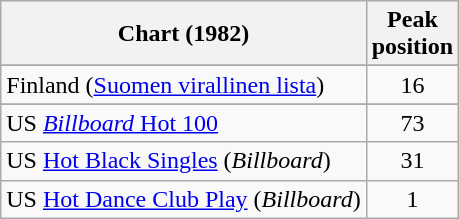<table class="wikitable sortable">
<tr>
<th>Chart (1982)</th>
<th>Peak<br>position</th>
</tr>
<tr>
</tr>
<tr>
</tr>
<tr>
<td>Finland (<a href='#'>Suomen virallinen lista</a>)</td>
<td align="center">16</td>
</tr>
<tr>
</tr>
<tr>
</tr>
<tr>
<td>US <a href='#'><em>Billboard</em> Hot 100</a></td>
<td align="center">73</td>
</tr>
<tr>
<td>US <a href='#'>Hot Black Singles</a> (<em>Billboard</em>)</td>
<td align="center">31</td>
</tr>
<tr>
<td>US <a href='#'>Hot Dance Club Play</a> (<em>Billboard</em>)</td>
<td align="center">1</td>
</tr>
</table>
